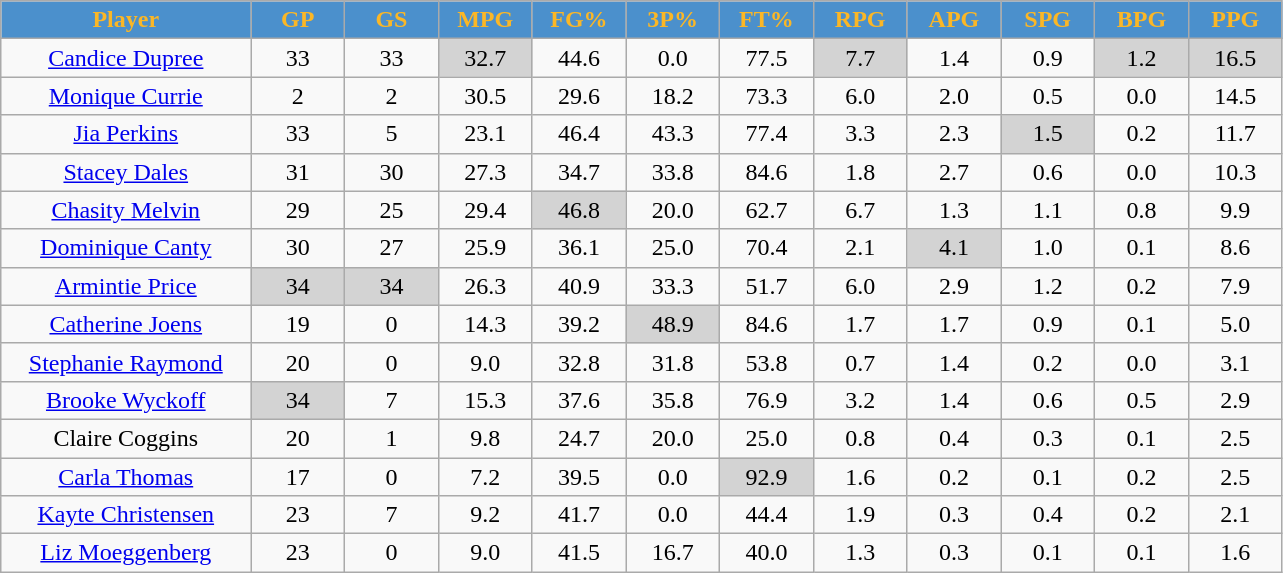<table class="wikitable sortable" style="text-align:center;">
<tr>
<th style="background:#4b90cc;color:#Fbb726;" width="16%">Player</th>
<th style="background:#4b90cc;color:#Fbb726;" width="6%">GP</th>
<th style="background:#4b90cc;color:#Fbb726;" width="6%">GS</th>
<th style="background:#4b90cc;color:#Fbb726;" width="6%">MPG</th>
<th style="background:#4b90cc;color:#Fbb726;" width="6%">FG%</th>
<th style="background:#4b90cc;color:#Fbb726;" width="6%">3P%</th>
<th style="background:#4b90cc;color:#Fbb726;" width="6%">FT%</th>
<th style="background:#4b90cc;color:#Fbb726;" width="6%">RPG</th>
<th style="background:#4b90cc;color:#Fbb726;" width="6%">APG</th>
<th style="background:#4b90cc;color:#Fbb726;" width="6%">SPG</th>
<th style="background:#4b90cc;color:#Fbb726;" width="6%">BPG</th>
<th style="background:#4b90cc;color:#Fbb726;" width="6%">PPG</th>
</tr>
<tr>
<td><a href='#'>Candice Dupree</a></td>
<td>33</td>
<td>33</td>
<td style="background:#D3D3D3;">32.7</td>
<td>44.6</td>
<td>0.0</td>
<td>77.5</td>
<td style="background:#D3D3D3;">7.7</td>
<td>1.4</td>
<td>0.9</td>
<td style="background:#D3D3D3;">1.2</td>
<td style="background:#D3D3D3;">16.5</td>
</tr>
<tr>
<td><a href='#'>Monique Currie</a></td>
<td>2</td>
<td>2</td>
<td>30.5</td>
<td>29.6</td>
<td>18.2</td>
<td>73.3</td>
<td>6.0</td>
<td>2.0</td>
<td>0.5</td>
<td>0.0</td>
<td>14.5</td>
</tr>
<tr>
<td><a href='#'>Jia Perkins</a></td>
<td>33</td>
<td>5</td>
<td>23.1</td>
<td>46.4</td>
<td>43.3</td>
<td>77.4</td>
<td>3.3</td>
<td>2.3</td>
<td style="background:#D3D3D3;">1.5</td>
<td>0.2</td>
<td>11.7</td>
</tr>
<tr>
<td><a href='#'>Stacey Dales</a></td>
<td>31</td>
<td>30</td>
<td>27.3</td>
<td>34.7</td>
<td>33.8</td>
<td>84.6</td>
<td>1.8</td>
<td>2.7</td>
<td>0.6</td>
<td>0.0</td>
<td>10.3</td>
</tr>
<tr>
<td><a href='#'>Chasity Melvin</a></td>
<td>29</td>
<td>25</td>
<td>29.4</td>
<td style="background:#D3D3D3;">46.8</td>
<td>20.0</td>
<td>62.7</td>
<td>6.7</td>
<td>1.3</td>
<td>1.1</td>
<td>0.8</td>
<td>9.9</td>
</tr>
<tr>
<td><a href='#'>Dominique Canty</a></td>
<td>30</td>
<td>27</td>
<td>25.9</td>
<td>36.1</td>
<td>25.0</td>
<td>70.4</td>
<td>2.1</td>
<td style="background:#D3D3D3;">4.1</td>
<td>1.0</td>
<td>0.1</td>
<td>8.6</td>
</tr>
<tr>
<td><a href='#'>Armintie Price</a></td>
<td style="background:#D3D3D3;">34</td>
<td style="background:#D3D3D3;">34</td>
<td>26.3</td>
<td>40.9</td>
<td>33.3</td>
<td>51.7</td>
<td>6.0</td>
<td>2.9</td>
<td>1.2</td>
<td>0.2</td>
<td>7.9</td>
</tr>
<tr>
<td><a href='#'>Catherine Joens</a></td>
<td>19</td>
<td>0</td>
<td>14.3</td>
<td>39.2</td>
<td style="background:#D3D3D3;">48.9</td>
<td>84.6</td>
<td>1.7</td>
<td>1.7</td>
<td>0.9</td>
<td>0.1</td>
<td>5.0</td>
</tr>
<tr>
<td><a href='#'>Stephanie Raymond</a></td>
<td>20</td>
<td>0</td>
<td>9.0</td>
<td>32.8</td>
<td>31.8</td>
<td>53.8</td>
<td>0.7</td>
<td>1.4</td>
<td>0.2</td>
<td>0.0</td>
<td>3.1</td>
</tr>
<tr>
<td><a href='#'>Brooke Wyckoff</a></td>
<td style="background:#D3D3D3;">34</td>
<td>7</td>
<td>15.3</td>
<td>37.6</td>
<td>35.8</td>
<td>76.9</td>
<td>3.2</td>
<td>1.4</td>
<td>0.6</td>
<td>0.5</td>
<td>2.9</td>
</tr>
<tr>
<td>Claire Coggins</td>
<td>20</td>
<td>1</td>
<td>9.8</td>
<td>24.7</td>
<td>20.0</td>
<td>25.0</td>
<td>0.8</td>
<td>0.4</td>
<td>0.3</td>
<td>0.1</td>
<td>2.5</td>
</tr>
<tr>
<td><a href='#'>Carla Thomas</a></td>
<td>17</td>
<td>0</td>
<td>7.2</td>
<td>39.5</td>
<td>0.0</td>
<td style="background:#D3D3D3;">92.9</td>
<td>1.6</td>
<td>0.2</td>
<td>0.1</td>
<td>0.2</td>
<td>2.5</td>
</tr>
<tr>
<td><a href='#'>Kayte Christensen</a></td>
<td>23</td>
<td>7</td>
<td>9.2</td>
<td>41.7</td>
<td>0.0</td>
<td>44.4</td>
<td>1.9</td>
<td>0.3</td>
<td>0.4</td>
<td>0.2</td>
<td>2.1</td>
</tr>
<tr>
<td><a href='#'>Liz Moeggenberg</a></td>
<td>23</td>
<td>0</td>
<td>9.0</td>
<td>41.5</td>
<td>16.7</td>
<td>40.0</td>
<td>1.3</td>
<td>0.3</td>
<td>0.1</td>
<td>0.1</td>
<td>1.6</td>
</tr>
</table>
